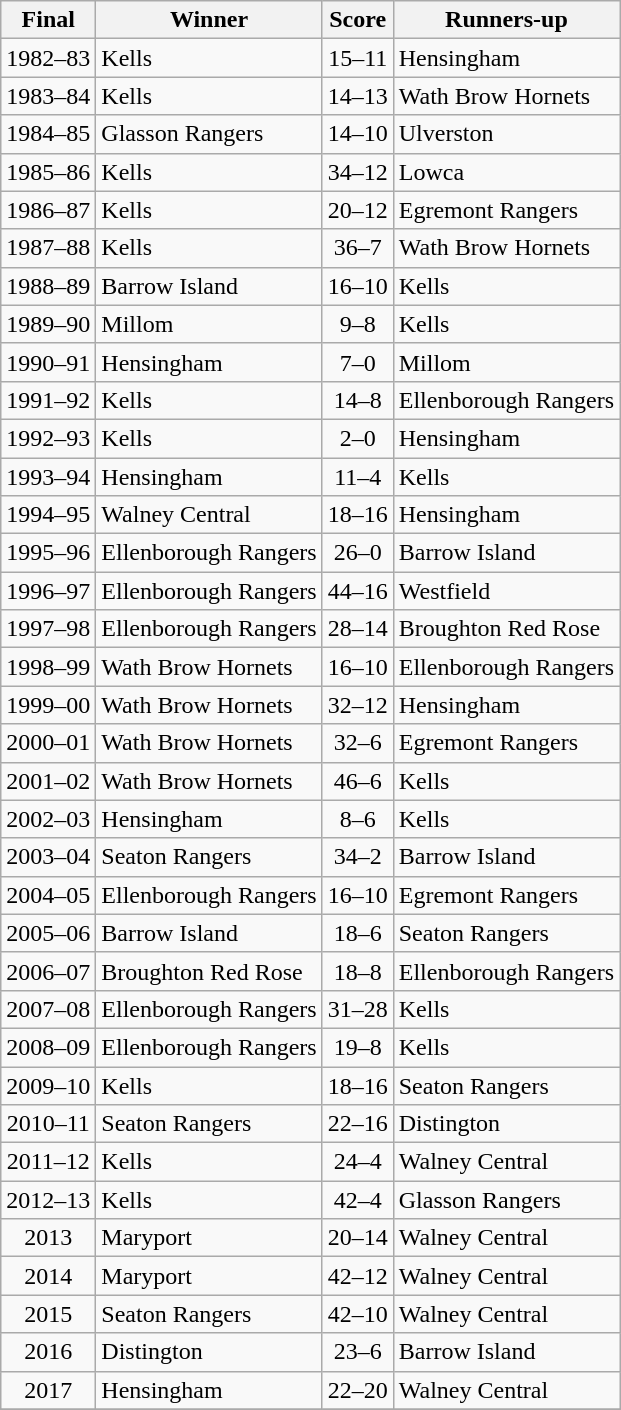<table class="sortable wikitable">
<tr>
<th>Final</th>
<th>Winner</th>
<th>Score</th>
<th>Runners-up</th>
</tr>
<tr>
<td align=center>1982–83</td>
<td>Kells</td>
<td align=center>15–11</td>
<td>Hensingham</td>
</tr>
<tr>
<td align=center>1983–84</td>
<td>Kells</td>
<td align=center>14–13</td>
<td>Wath Brow Hornets</td>
</tr>
<tr>
<td align=center>1984–85</td>
<td>Glasson Rangers</td>
<td align=center>14–10</td>
<td>Ulverston</td>
</tr>
<tr>
<td align=center>1985–86</td>
<td>Kells</td>
<td align=center>34–12</td>
<td>Lowca</td>
</tr>
<tr>
<td align=center>1986–87</td>
<td>Kells</td>
<td align=center>20–12</td>
<td>Egremont Rangers</td>
</tr>
<tr>
<td align=center>1987–88</td>
<td>Kells</td>
<td align=center>36–7</td>
<td>Wath Brow Hornets</td>
</tr>
<tr>
<td align=center>1988–89</td>
<td>Barrow Island</td>
<td align=center>16–10</td>
<td>Kells</td>
</tr>
<tr>
<td align=center>1989–90</td>
<td>Millom</td>
<td align=center>9–8</td>
<td>Kells</td>
</tr>
<tr>
<td align=center>1990–91</td>
<td>Hensingham</td>
<td align=center>7–0</td>
<td>Millom</td>
</tr>
<tr>
<td align=center>1991–92</td>
<td>Kells</td>
<td align=center>14–8</td>
<td>Ellenborough Rangers</td>
</tr>
<tr>
<td align=center>1992–93</td>
<td>Kells</td>
<td align=center>2–0</td>
<td>Hensingham</td>
</tr>
<tr>
<td align=center>1993–94</td>
<td>Hensingham</td>
<td align=center>11–4</td>
<td>Kells</td>
</tr>
<tr>
<td align=center>1994–95</td>
<td>Walney Central</td>
<td align=center>18–16</td>
<td>Hensingham</td>
</tr>
<tr>
<td align=center>1995–96</td>
<td>Ellenborough Rangers</td>
<td align=center>26–0</td>
<td>Barrow Island</td>
</tr>
<tr>
<td align=center>1996–97</td>
<td>Ellenborough Rangers</td>
<td align=center>44–16</td>
<td>Westfield</td>
</tr>
<tr>
<td align=center>1997–98</td>
<td>Ellenborough Rangers</td>
<td align=center>28–14</td>
<td>Broughton Red Rose</td>
</tr>
<tr>
<td align=center>1998–99</td>
<td>Wath Brow Hornets</td>
<td align=center>16–10</td>
<td>Ellenborough Rangers</td>
</tr>
<tr>
<td align=center>1999–00</td>
<td>Wath Brow Hornets</td>
<td align=center>32–12</td>
<td>Hensingham</td>
</tr>
<tr>
<td align=center>2000–01</td>
<td>Wath Brow Hornets</td>
<td align=center>32–6</td>
<td>Egremont Rangers</td>
</tr>
<tr>
<td align=center>2001–02</td>
<td>Wath Brow Hornets</td>
<td align=center>46–6</td>
<td>Kells</td>
</tr>
<tr>
<td align=center>2002–03</td>
<td>Hensingham</td>
<td align=center>8–6</td>
<td>Kells</td>
</tr>
<tr>
<td align=center>2003–04</td>
<td>Seaton Rangers</td>
<td align=center>34–2</td>
<td>Barrow Island</td>
</tr>
<tr>
<td align=center>2004–05</td>
<td>Ellenborough Rangers</td>
<td align=center>16–10</td>
<td>Egremont Rangers</td>
</tr>
<tr>
<td align=center>2005–06</td>
<td>Barrow Island</td>
<td align=center>18–6</td>
<td>Seaton Rangers</td>
</tr>
<tr>
<td align=center>2006–07</td>
<td>Broughton Red Rose</td>
<td align=center>18–8</td>
<td>Ellenborough Rangers</td>
</tr>
<tr>
<td align=center>2007–08</td>
<td>Ellenborough Rangers</td>
<td align=center>31–28</td>
<td>Kells</td>
</tr>
<tr>
<td align=center>2008–09</td>
<td>Ellenborough Rangers</td>
<td align=center>19–8</td>
<td>Kells</td>
</tr>
<tr>
<td align=center>2009–10</td>
<td>Kells</td>
<td align=center>18–16</td>
<td>Seaton Rangers</td>
</tr>
<tr>
<td align=center>2010–11</td>
<td>Seaton Rangers</td>
<td align=center>22–16</td>
<td>Distington</td>
</tr>
<tr>
<td align=center>2011–12</td>
<td>Kells</td>
<td align=center>24–4</td>
<td>Walney Central</td>
</tr>
<tr>
<td align=center>2012–13</td>
<td>Kells</td>
<td align=center>42–4</td>
<td>Glasson Rangers</td>
</tr>
<tr>
<td align=center>2013</td>
<td>Maryport</td>
<td align=center>20–14</td>
<td>Walney Central</td>
</tr>
<tr>
<td align=center>2014</td>
<td>Maryport</td>
<td align=center>42–12</td>
<td>Walney Central</td>
</tr>
<tr>
<td align=center>2015</td>
<td>Seaton Rangers</td>
<td align=center>42–10</td>
<td>Walney Central</td>
</tr>
<tr>
<td align=center>2016</td>
<td>Distington</td>
<td align=center>23–6</td>
<td>Barrow Island</td>
</tr>
<tr>
<td align=center>2017</td>
<td>Hensingham</td>
<td align=center>22–20</td>
<td>Walney Central</td>
</tr>
<tr>
</tr>
</table>
